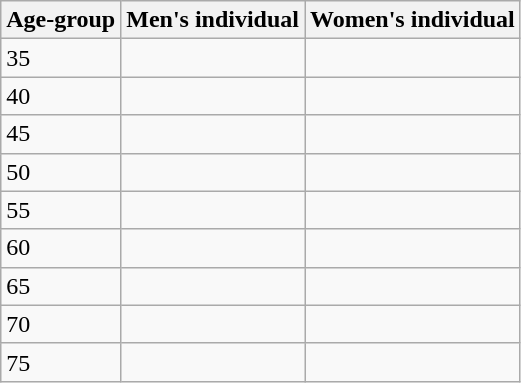<table class=wikitable>
<tr>
<th>Age-group</th>
<th>Men's individual</th>
<th>Women's individual</th>
</tr>
<tr>
<td>35</td>
<td></td>
<td></td>
</tr>
<tr>
<td>40</td>
<td></td>
<td></td>
</tr>
<tr>
<td>45</td>
<td></td>
<td></td>
</tr>
<tr>
<td>50</td>
<td></td>
<td></td>
</tr>
<tr>
<td>55</td>
<td></td>
<td></td>
</tr>
<tr>
<td>60</td>
<td></td>
<td></td>
</tr>
<tr>
<td>65</td>
<td></td>
<td></td>
</tr>
<tr>
<td>70</td>
<td></td>
<td></td>
</tr>
<tr>
<td>75</td>
<td></td>
<td></td>
</tr>
</table>
